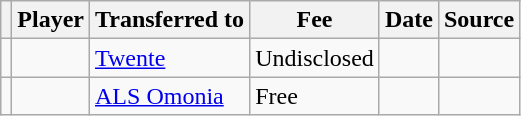<table class="wikitable plainrowheaders sortable">
<tr>
<th></th>
<th scope="col">Player</th>
<th>Transferred to</th>
<th style="width: 65px;">Fee</th>
<th scope="col">Date</th>
<th scope="col">Source</th>
</tr>
<tr>
<td align="center"></td>
<td></td>
<td> <a href='#'>Twente</a></td>
<td>Undisclosed</td>
<td></td>
<td></td>
</tr>
<tr>
<td align="center"></td>
<td></td>
<td> <a href='#'>ALS Omonia</a></td>
<td>Free</td>
<td></td>
<td></td>
</tr>
</table>
